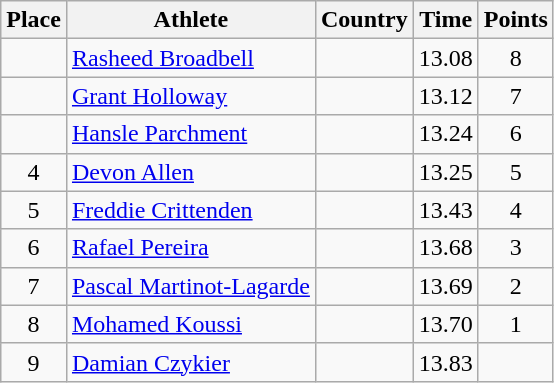<table class="wikitable">
<tr>
<th>Place</th>
<th>Athlete</th>
<th>Country</th>
<th>Time</th>
<th>Points</th>
</tr>
<tr>
<td align=center></td>
<td><a href='#'>Rasheed Broadbell</a></td>
<td></td>
<td>13.08</td>
<td align=center>8</td>
</tr>
<tr>
<td align=center></td>
<td><a href='#'>Grant Holloway</a></td>
<td></td>
<td>13.12</td>
<td align=center>7</td>
</tr>
<tr>
<td align=center></td>
<td><a href='#'>Hansle Parchment</a></td>
<td></td>
<td>13.24</td>
<td align=center>6</td>
</tr>
<tr>
<td align=center>4</td>
<td><a href='#'>Devon Allen</a></td>
<td></td>
<td>13.25</td>
<td align=center>5</td>
</tr>
<tr>
<td align=center>5</td>
<td><a href='#'>Freddie Crittenden</a></td>
<td></td>
<td>13.43</td>
<td align=center>4</td>
</tr>
<tr>
<td align=center>6</td>
<td><a href='#'>Rafael Pereira</a></td>
<td></td>
<td>13.68</td>
<td align=center>3</td>
</tr>
<tr>
<td align=center>7</td>
<td><a href='#'>Pascal Martinot-Lagarde</a></td>
<td></td>
<td>13.69</td>
<td align=center>2</td>
</tr>
<tr>
<td align=center>8</td>
<td><a href='#'>Mohamed Koussi</a></td>
<td></td>
<td>13.70</td>
<td align=center>1</td>
</tr>
<tr>
<td align=center>9</td>
<td><a href='#'>Damian Czykier</a></td>
<td></td>
<td>13.83</td>
<td align=center></td>
</tr>
</table>
